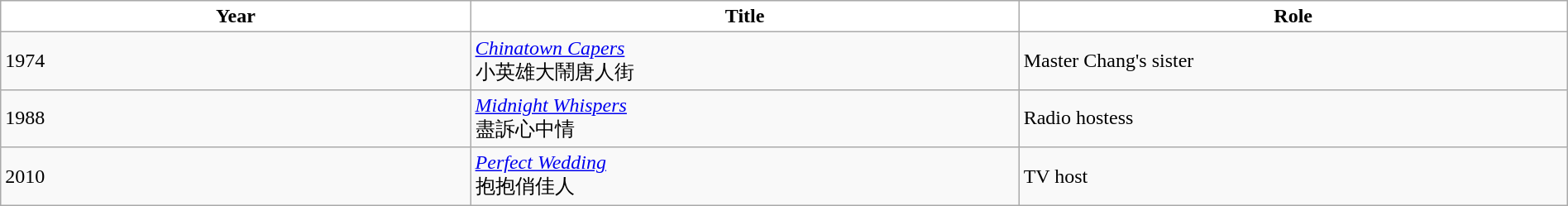<table class="wikitable" width="100%">
<tr style="background:#FFFFFF; color:black" align=center>
<td style="width:30%"><strong>Year</strong></td>
<td style="width:35%"><strong>Title</strong></td>
<td style="width:40%"><strong>Role</strong></td>
</tr>
<tr>
<td>1974</td>
<td><em><a href='#'>Chinatown Capers</a></em><br>小英雄大鬧唐人街</td>
<td>Master Chang's sister</td>
</tr>
<tr>
<td>1988</td>
<td><em><a href='#'>Midnight Whispers</a></em><br>盡訴心中情</td>
<td>Radio hostess</td>
</tr>
<tr>
<td>2010</td>
<td><em><a href='#'>Perfect Wedding</a></em><br>抱抱俏佳人</td>
<td>TV host</td>
</tr>
</table>
